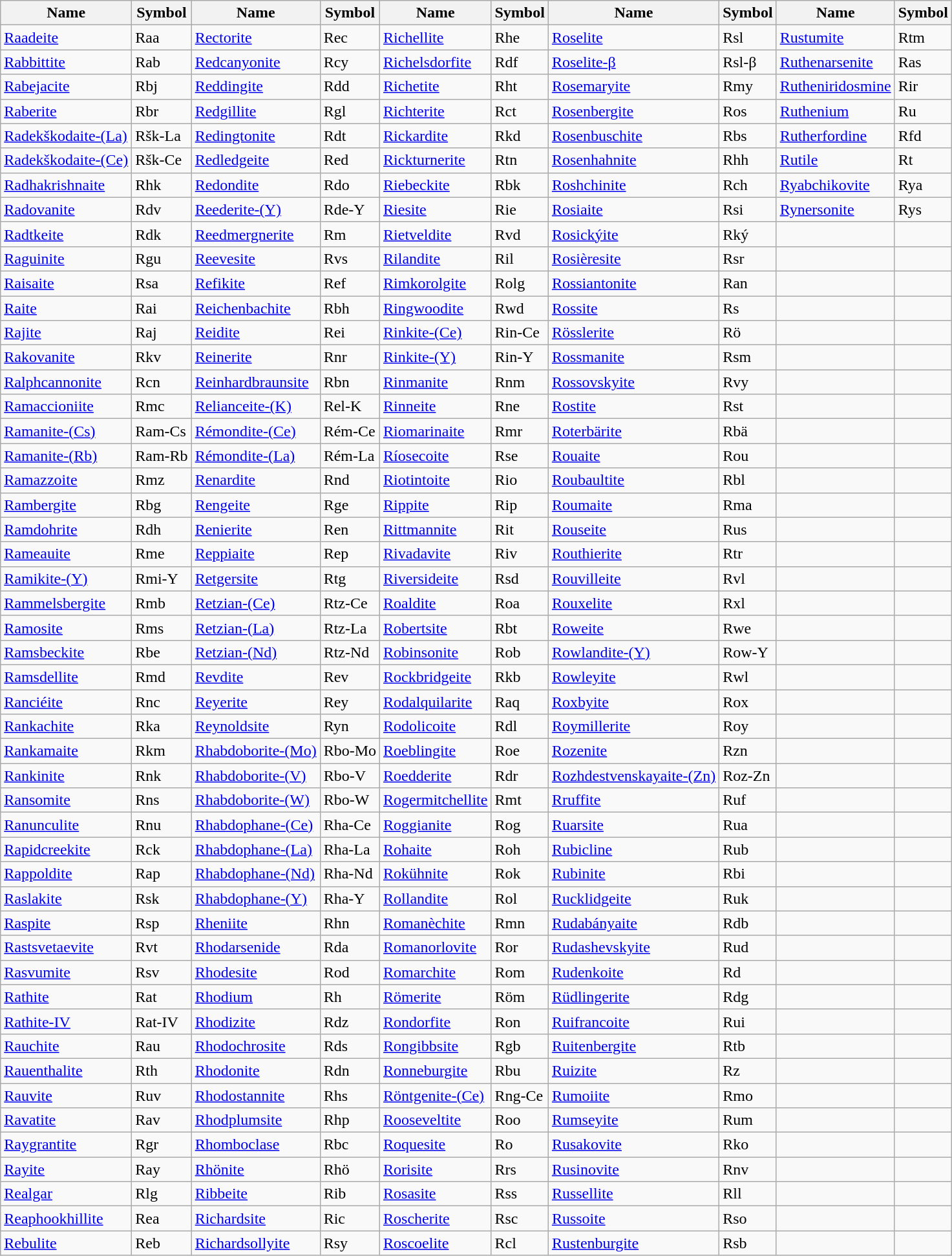<table class="wikitable">
<tr>
<th>Name</th>
<th>Symbol</th>
<th>Name</th>
<th>Symbol</th>
<th>Name</th>
<th>Symbol</th>
<th>Name</th>
<th>Symbol</th>
<th>Name</th>
<th>Symbol</th>
</tr>
<tr>
<td><a href='#'>Raadeite</a></td>
<td>Raa</td>
<td><a href='#'>Rectorite</a></td>
<td>Rec</td>
<td><a href='#'>Richellite</a></td>
<td>Rhe</td>
<td><a href='#'>Roselite</a></td>
<td>Rsl</td>
<td><a href='#'>Rustumite</a></td>
<td>Rtm</td>
</tr>
<tr>
<td><a href='#'>Rabbittite</a></td>
<td>Rab</td>
<td><a href='#'>Redcanyonite</a></td>
<td>Rcy</td>
<td><a href='#'>Richelsdorfite</a></td>
<td>Rdf</td>
<td><a href='#'>Roselite-β</a></td>
<td>Rsl-β</td>
<td><a href='#'>Ruthenarsenite</a></td>
<td>Ras</td>
</tr>
<tr>
<td><a href='#'>Rabejacite</a></td>
<td>Rbj</td>
<td><a href='#'>Reddingite</a></td>
<td>Rdd</td>
<td><a href='#'>Richetite</a></td>
<td>Rht</td>
<td><a href='#'>Rosemaryite</a></td>
<td>Rmy</td>
<td><a href='#'>Rutheniridosmine</a></td>
<td>Rir</td>
</tr>
<tr>
<td><a href='#'>Raberite</a></td>
<td>Rbr</td>
<td><a href='#'>Redgillite</a></td>
<td>Rgl</td>
<td><a href='#'>Richterite</a></td>
<td>Rct</td>
<td><a href='#'>Rosenbergite</a></td>
<td>Ros</td>
<td><a href='#'>Ruthenium</a></td>
<td>Ru</td>
</tr>
<tr>
<td><a href='#'>Radekškodaite-(La)</a></td>
<td>Ršk-La</td>
<td><a href='#'>Redingtonite</a></td>
<td>Rdt</td>
<td><a href='#'>Rickardite</a></td>
<td>Rkd</td>
<td><a href='#'>Rosenbuschite</a></td>
<td>Rbs</td>
<td><a href='#'>Rutherfordine</a></td>
<td>Rfd</td>
</tr>
<tr>
<td><a href='#'>Radekškodaite-(Ce)</a></td>
<td>Ršk-Ce</td>
<td><a href='#'>Redledgeite</a></td>
<td>Red</td>
<td><a href='#'>Rickturnerite</a></td>
<td>Rtn</td>
<td><a href='#'>Rosenhahnite</a></td>
<td>Rhh</td>
<td><a href='#'>Rutile</a></td>
<td>Rt</td>
</tr>
<tr>
<td><a href='#'>Radhakrishnaite</a></td>
<td>Rhk</td>
<td><a href='#'>Redondite</a></td>
<td>Rdo</td>
<td><a href='#'>Riebeckite</a></td>
<td>Rbk</td>
<td><a href='#'>Roshchinite</a></td>
<td>Rch</td>
<td><a href='#'>Ryabchikovite</a></td>
<td>Rya</td>
</tr>
<tr>
<td><a href='#'>Radovanite</a></td>
<td>Rdv</td>
<td><a href='#'>Reederite-(Y)</a></td>
<td>Rde-Y</td>
<td><a href='#'>Riesite</a></td>
<td>Rie</td>
<td><a href='#'>Rosiaite</a></td>
<td>Rsi</td>
<td><a href='#'>Rynersonite</a></td>
<td>Rys</td>
</tr>
<tr>
<td><a href='#'>Radtkeite</a></td>
<td>Rdk</td>
<td><a href='#'>Reedmergnerite</a></td>
<td>Rm</td>
<td><a href='#'>Rietveldite</a></td>
<td>Rvd</td>
<td><a href='#'>Rosickýite</a></td>
<td>Rký</td>
<td></td>
<td></td>
</tr>
<tr>
<td><a href='#'>Raguinite</a></td>
<td>Rgu</td>
<td><a href='#'>Reevesite</a></td>
<td>Rvs</td>
<td><a href='#'>Rilandite</a></td>
<td>Ril</td>
<td><a href='#'>Rosièresite</a></td>
<td>Rsr</td>
<td></td>
<td></td>
</tr>
<tr>
<td><a href='#'>Raisaite</a></td>
<td>Rsa</td>
<td><a href='#'>Refikite</a></td>
<td>Ref</td>
<td><a href='#'>Rimkorolgite</a></td>
<td>Rolg</td>
<td><a href='#'>Rossiantonite</a></td>
<td>Ran</td>
<td></td>
<td></td>
</tr>
<tr>
<td><a href='#'>Raite</a></td>
<td>Rai</td>
<td><a href='#'>Reichenbachite</a></td>
<td>Rbh</td>
<td><a href='#'>Ringwoodite</a></td>
<td>Rwd</td>
<td><a href='#'>Rossite</a></td>
<td>Rs</td>
<td></td>
<td></td>
</tr>
<tr>
<td><a href='#'>Rajite</a></td>
<td>Raj</td>
<td><a href='#'>Reidite</a></td>
<td>Rei</td>
<td><a href='#'>Rinkite-(Ce)</a></td>
<td>Rin-Ce</td>
<td><a href='#'>Rösslerite</a></td>
<td>Rö</td>
<td></td>
<td></td>
</tr>
<tr>
<td><a href='#'>Rakovanite</a></td>
<td>Rkv</td>
<td><a href='#'>Reinerite</a></td>
<td>Rnr</td>
<td><a href='#'>Rinkite-(Y)</a></td>
<td>Rin-Y</td>
<td><a href='#'>Rossmanite</a></td>
<td>Rsm</td>
<td></td>
<td></td>
</tr>
<tr>
<td><a href='#'>Ralphcannonite</a></td>
<td>Rcn</td>
<td><a href='#'>Reinhardbraunsite</a></td>
<td>Rbn</td>
<td><a href='#'>Rinmanite</a></td>
<td>Rnm</td>
<td><a href='#'>Rossovskyite</a></td>
<td>Rvy</td>
<td></td>
<td></td>
</tr>
<tr>
<td><a href='#'>Ramaccioniite</a></td>
<td>Rmc</td>
<td><a href='#'>Relianceite-(K)</a></td>
<td>Rel-K</td>
<td><a href='#'>Rinneite</a></td>
<td>Rne</td>
<td><a href='#'>Rostite</a></td>
<td>Rst</td>
<td></td>
<td></td>
</tr>
<tr>
<td><a href='#'>Ramanite-(Cs)</a></td>
<td>Ram-Cs</td>
<td><a href='#'>Rémondite-(Ce)</a></td>
<td>Rém-Ce</td>
<td><a href='#'>Riomarinaite</a></td>
<td>Rmr</td>
<td><a href='#'>Roterbärite</a></td>
<td>Rbä</td>
<td></td>
<td></td>
</tr>
<tr>
<td><a href='#'>Ramanite-(Rb)</a></td>
<td>Ram-Rb</td>
<td><a href='#'>Rémondite-(La)</a></td>
<td>Rém-La</td>
<td><a href='#'>Ríosecoite</a></td>
<td>Rse</td>
<td><a href='#'>Rouaite</a></td>
<td>Rou</td>
<td></td>
<td></td>
</tr>
<tr>
<td><a href='#'>Ramazzoite</a></td>
<td>Rmz</td>
<td><a href='#'>Renardite</a></td>
<td>Rnd</td>
<td><a href='#'>Riotintoite</a></td>
<td>Rio</td>
<td><a href='#'>Roubaultite</a></td>
<td>Rbl</td>
<td></td>
<td></td>
</tr>
<tr>
<td><a href='#'>Rambergite</a></td>
<td>Rbg</td>
<td><a href='#'>Rengeite</a></td>
<td>Rge</td>
<td><a href='#'>Rippite</a></td>
<td>Rip</td>
<td><a href='#'>Roumaite</a></td>
<td>Rma</td>
<td></td>
<td></td>
</tr>
<tr>
<td><a href='#'>Ramdohrite</a></td>
<td>Rdh</td>
<td><a href='#'>Renierite</a></td>
<td>Ren</td>
<td><a href='#'>Rittmannite</a></td>
<td>Rit</td>
<td><a href='#'>Rouseite</a></td>
<td>Rus</td>
<td></td>
<td></td>
</tr>
<tr>
<td><a href='#'>Rameauite</a></td>
<td>Rme</td>
<td><a href='#'>Reppiaite</a></td>
<td>Rep</td>
<td><a href='#'>Rivadavite</a></td>
<td>Riv</td>
<td><a href='#'>Routhierite</a></td>
<td>Rtr</td>
<td></td>
<td></td>
</tr>
<tr>
<td><a href='#'>Ramikite-(Y)</a></td>
<td>Rmi-Y</td>
<td><a href='#'>Retgersite</a></td>
<td>Rtg</td>
<td><a href='#'>Riversideite</a></td>
<td>Rsd</td>
<td><a href='#'>Rouvilleite</a></td>
<td>Rvl</td>
<td></td>
<td></td>
</tr>
<tr>
<td><a href='#'>Rammelsbergite</a></td>
<td>Rmb</td>
<td><a href='#'>Retzian-(Ce)</a></td>
<td>Rtz-Ce</td>
<td><a href='#'>Roaldite</a></td>
<td>Roa</td>
<td><a href='#'>Rouxelite</a></td>
<td>Rxl</td>
<td></td>
<td></td>
</tr>
<tr>
<td><a href='#'>Ramosite</a></td>
<td>Rms</td>
<td><a href='#'>Retzian-(La)</a></td>
<td>Rtz-La</td>
<td><a href='#'>Robertsite</a></td>
<td>Rbt</td>
<td><a href='#'>Roweite</a></td>
<td>Rwe</td>
<td></td>
<td></td>
</tr>
<tr>
<td><a href='#'>Ramsbeckite</a></td>
<td>Rbe</td>
<td><a href='#'>Retzian-(Nd)</a></td>
<td>Rtz-Nd</td>
<td><a href='#'>Robinsonite</a></td>
<td>Rob</td>
<td><a href='#'>Rowlandite-(Y)</a></td>
<td>Row-Y</td>
<td></td>
<td></td>
</tr>
<tr>
<td><a href='#'>Ramsdellite</a></td>
<td>Rmd</td>
<td><a href='#'>Revdite</a></td>
<td>Rev</td>
<td><a href='#'>Rockbridgeite</a></td>
<td>Rkb</td>
<td><a href='#'>Rowleyite</a></td>
<td>Rwl</td>
<td></td>
<td></td>
</tr>
<tr>
<td><a href='#'>Ranciéite</a></td>
<td>Rnc</td>
<td><a href='#'>Reyerite</a></td>
<td>Rey</td>
<td><a href='#'>Rodalquilarite</a></td>
<td>Raq</td>
<td><a href='#'>Roxbyite</a></td>
<td>Rox</td>
<td></td>
<td></td>
</tr>
<tr>
<td><a href='#'>Rankachite</a></td>
<td>Rka</td>
<td><a href='#'>Reynoldsite</a></td>
<td>Ryn</td>
<td><a href='#'>Rodolicoite</a></td>
<td>Rdl</td>
<td><a href='#'>Roymillerite</a></td>
<td>Roy</td>
<td></td>
<td></td>
</tr>
<tr>
<td><a href='#'>Rankamaite</a></td>
<td>Rkm</td>
<td><a href='#'>Rhabdoborite-(Mo)</a></td>
<td>Rbo-Mo</td>
<td><a href='#'>Roeblingite</a></td>
<td>Roe</td>
<td><a href='#'>Rozenite</a></td>
<td>Rzn</td>
<td></td>
<td></td>
</tr>
<tr>
<td><a href='#'>Rankinite</a></td>
<td>Rnk</td>
<td><a href='#'>Rhabdoborite-(V)</a></td>
<td>Rbo-V</td>
<td><a href='#'>Roedderite</a></td>
<td>Rdr</td>
<td><a href='#'>Rozhdestvenskayaite-(Zn)</a></td>
<td>Roz-Zn</td>
<td></td>
<td></td>
</tr>
<tr>
<td><a href='#'>Ransomite</a></td>
<td>Rns</td>
<td><a href='#'>Rhabdoborite-(W)</a></td>
<td>Rbo-W</td>
<td><a href='#'>Rogermitchellite</a></td>
<td>Rmt</td>
<td><a href='#'>Rruffite</a></td>
<td>Ruf</td>
<td></td>
<td></td>
</tr>
<tr>
<td><a href='#'>Ranunculite</a></td>
<td>Rnu</td>
<td><a href='#'>Rhabdophane-(Ce)</a></td>
<td>Rha-Ce</td>
<td><a href='#'>Roggianite</a></td>
<td>Rog</td>
<td><a href='#'>Ruarsite</a></td>
<td>Rua</td>
<td></td>
<td></td>
</tr>
<tr>
<td><a href='#'>Rapidcreekite</a></td>
<td>Rck</td>
<td><a href='#'>Rhabdophane-(La)</a></td>
<td>Rha-La</td>
<td><a href='#'>Rohaite</a></td>
<td>Roh</td>
<td><a href='#'>Rubicline</a></td>
<td>Rub</td>
<td></td>
<td></td>
</tr>
<tr>
<td><a href='#'>Rappoldite</a></td>
<td>Rap</td>
<td><a href='#'>Rhabdophane-(Nd)</a></td>
<td>Rha-Nd</td>
<td><a href='#'>Rokühnite</a></td>
<td>Rok</td>
<td><a href='#'>Rubinite</a></td>
<td>Rbi</td>
<td></td>
<td></td>
</tr>
<tr>
<td><a href='#'>Raslakite</a></td>
<td>Rsk</td>
<td><a href='#'>Rhabdophane-(Y)</a></td>
<td>Rha-Y</td>
<td><a href='#'>Rollandite</a></td>
<td>Rol</td>
<td><a href='#'>Rucklidgeite</a></td>
<td>Ruk</td>
<td></td>
<td></td>
</tr>
<tr>
<td><a href='#'>Raspite</a></td>
<td>Rsp</td>
<td><a href='#'>Rheniite</a></td>
<td>Rhn</td>
<td><a href='#'>Romanèchite</a></td>
<td>Rmn</td>
<td><a href='#'>Rudabányaite</a></td>
<td>Rdb</td>
<td></td>
<td></td>
</tr>
<tr>
<td><a href='#'>Rastsvetaevite</a></td>
<td>Rvt</td>
<td><a href='#'>Rhodarsenide</a></td>
<td>Rda</td>
<td><a href='#'>Romanorlovite</a></td>
<td>Ror</td>
<td><a href='#'>Rudashevskyite</a></td>
<td>Rud</td>
<td></td>
<td></td>
</tr>
<tr>
<td><a href='#'>Rasvumite</a></td>
<td>Rsv</td>
<td><a href='#'>Rhodesite</a></td>
<td>Rod</td>
<td><a href='#'>Romarchite</a></td>
<td>Rom</td>
<td><a href='#'>Rudenkoite</a></td>
<td>Rd</td>
<td></td>
<td></td>
</tr>
<tr>
<td><a href='#'>Rathite</a></td>
<td>Rat</td>
<td><a href='#'>Rhodium</a></td>
<td>Rh</td>
<td><a href='#'>Römerite</a></td>
<td>Röm</td>
<td><a href='#'>Rüdlingerite</a></td>
<td>Rdg</td>
<td></td>
<td></td>
</tr>
<tr>
<td><a href='#'>Rathite-IV</a></td>
<td>Rat-IV</td>
<td><a href='#'>Rhodizite</a></td>
<td>Rdz</td>
<td><a href='#'>Rondorfite</a></td>
<td>Ron</td>
<td><a href='#'>Ruifrancoite</a></td>
<td>Rui</td>
<td></td>
<td></td>
</tr>
<tr>
<td><a href='#'>Rauchite</a></td>
<td>Rau</td>
<td><a href='#'>Rhodochrosite</a></td>
<td>Rds</td>
<td><a href='#'>Rongibbsite</a></td>
<td>Rgb</td>
<td><a href='#'>Ruitenbergite</a></td>
<td>Rtb</td>
<td></td>
<td></td>
</tr>
<tr>
<td><a href='#'>Rauenthalite</a></td>
<td>Rth</td>
<td><a href='#'>Rhodonite</a></td>
<td>Rdn</td>
<td><a href='#'>Ronneburgite</a></td>
<td>Rbu</td>
<td><a href='#'>Ruizite</a></td>
<td>Rz</td>
<td></td>
<td></td>
</tr>
<tr>
<td><a href='#'>Rauvite</a></td>
<td>Ruv</td>
<td><a href='#'>Rhodostannite</a></td>
<td>Rhs</td>
<td><a href='#'>Röntgenite-(Ce)</a></td>
<td>Rng-Ce</td>
<td><a href='#'>Rumoiite</a></td>
<td>Rmo</td>
<td></td>
<td></td>
</tr>
<tr>
<td><a href='#'>Ravatite</a></td>
<td>Rav</td>
<td><a href='#'>Rhodplumsite</a></td>
<td>Rhp</td>
<td><a href='#'>Rooseveltite</a></td>
<td>Roo</td>
<td><a href='#'>Rumseyite</a></td>
<td>Rum</td>
<td></td>
<td></td>
</tr>
<tr>
<td><a href='#'>Raygrantite</a></td>
<td>Rgr</td>
<td><a href='#'>Rhomboclase</a></td>
<td>Rbc</td>
<td><a href='#'>Roquesite</a></td>
<td>Ro</td>
<td><a href='#'>Rusakovite</a></td>
<td>Rko</td>
<td></td>
<td></td>
</tr>
<tr>
<td><a href='#'>Rayite</a></td>
<td>Ray</td>
<td><a href='#'>Rhönite</a></td>
<td>Rhö</td>
<td><a href='#'>Rorisite</a></td>
<td>Rrs</td>
<td><a href='#'>Rusinovite</a></td>
<td>Rnv</td>
<td></td>
<td></td>
</tr>
<tr>
<td><a href='#'>Realgar</a></td>
<td>Rlg</td>
<td><a href='#'>Ribbeite</a></td>
<td>Rib</td>
<td><a href='#'>Rosasite</a></td>
<td>Rss</td>
<td><a href='#'>Russellite</a></td>
<td>Rll</td>
<td></td>
<td></td>
</tr>
<tr>
<td><a href='#'>Reaphookhillite</a></td>
<td>Rea</td>
<td><a href='#'>Richardsite</a></td>
<td>Ric</td>
<td><a href='#'>Roscherite</a></td>
<td>Rsc</td>
<td><a href='#'>Russoite</a></td>
<td>Rso</td>
<td></td>
<td></td>
</tr>
<tr>
<td><a href='#'>Rebulite</a></td>
<td>Reb</td>
<td><a href='#'>Richardsollyite</a></td>
<td>Rsy</td>
<td><a href='#'>Roscoelite</a></td>
<td>Rcl</td>
<td><a href='#'>Rustenburgite</a></td>
<td>Rsb</td>
<td></td>
<td></td>
</tr>
</table>
